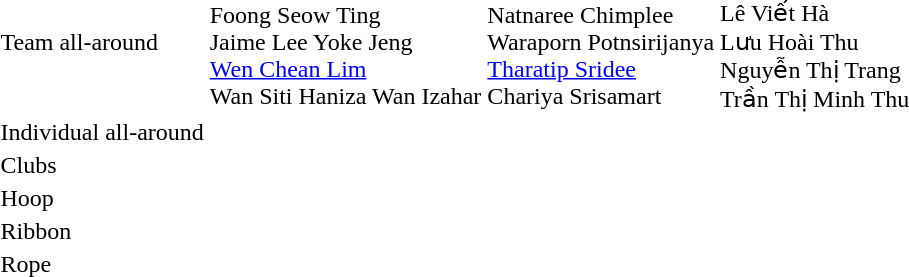<table>
<tr>
<td>Team all-around</td>
<td nowrap=true><br>Foong Seow Ting<br>Jaime Lee Yoke Jeng<br><a href='#'>Wen Chean Lim</a><br>Wan Siti Haniza Wan Izahar</td>
<td nowrap=true><br>Natnaree Chimplee<br>Waraporn Potnsirijanya<br><a href='#'>Tharatip Sridee</a><br>Chariya Srisamart</td>
<td><br>Lê Viết Hà<br>Lưu Hoài Thu<br>Nguyễn Thị Trang<br>Trần Thị Minh Thu</td>
</tr>
<tr>
<td>Individual all-around</td>
<td></td>
<td></td>
<td></td>
</tr>
<tr>
<td>Clubs</td>
<td></td>
<td></td>
<td></td>
</tr>
<tr>
<td>Hoop</td>
<td></td>
<td></td>
<td nowrap=true></td>
</tr>
<tr>
<td>Ribbon</td>
<td></td>
<td></td>
<td></td>
</tr>
<tr>
<td>Rope</td>
<td></td>
<td></td>
<td></td>
</tr>
</table>
